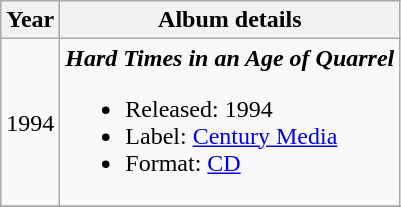<table class ="wikitable">
<tr>
<th>Year</th>
<th>Album details</th>
</tr>
<tr>
<td>1994</td>
<td><strong><em>Hard Times in an Age of Quarrel</em></strong><br><ul><li>Released: 1994</li><li>Label: <a href='#'>Century Media</a></li><li>Format: <a href='#'>CD</a></li></ul></td>
</tr>
<tr>
</tr>
</table>
